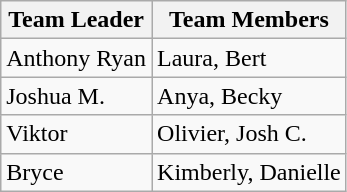<table class="wikitable">
<tr>
<th>Team Leader</th>
<th>Team Members</th>
</tr>
<tr>
<td>Anthony Ryan</td>
<td>Laura, Bert</td>
</tr>
<tr>
<td>Joshua M.</td>
<td>Anya, Becky</td>
</tr>
<tr>
<td>Viktor</td>
<td>Olivier, Josh C.</td>
</tr>
<tr>
<td>Bryce</td>
<td>Kimberly, Danielle</td>
</tr>
</table>
